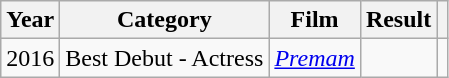<table class="wikitable sortable plainrowheaders">
<tr>
<th scope="col">Year</th>
<th scope="col">Category</th>
<th scope="col">Film</th>
<th scope="col">Result</th>
<th scope="col" class="unsortable"></th>
</tr>
<tr>
<td>2016</td>
<td>Best Debut - Actress</td>
<td><em><a href='#'>Premam</a></em></td>
<td></td>
<td style="text-align:center;"></td>
</tr>
</table>
